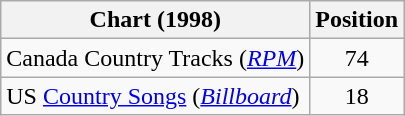<table class="wikitable sortable">
<tr>
<th scope="col">Chart (1998)</th>
<th scope="col">Position</th>
</tr>
<tr>
<td>Canada Country Tracks (<em><a href='#'>RPM</a></em>)</td>
<td align="center">74</td>
</tr>
<tr>
<td>US <a href='#'>Country Songs</a> (<em><a href='#'>Billboard</a></em>)</td>
<td align="center">18</td>
</tr>
</table>
